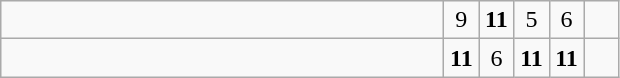<table class="wikitable">
<tr>
<td style="width:18em"></td>
<td align=center style="width:1em">9</td>
<td align=center style="width:1em"><strong>11</strong></td>
<td align=center style="width:1em">5</td>
<td align=center style="width:1em">6</td>
<td align=center style="width:1em"></td>
</tr>
<tr>
<td style="width:18em"></td>
<td align=center style="width:1em"><strong>11</strong></td>
<td align=center style="width:1em">6</td>
<td align=center style="width:1em"><strong>11</strong></td>
<td align=center style="width:1em"><strong>11</strong></td>
<td align=center style="width:1em"></td>
</tr>
</table>
